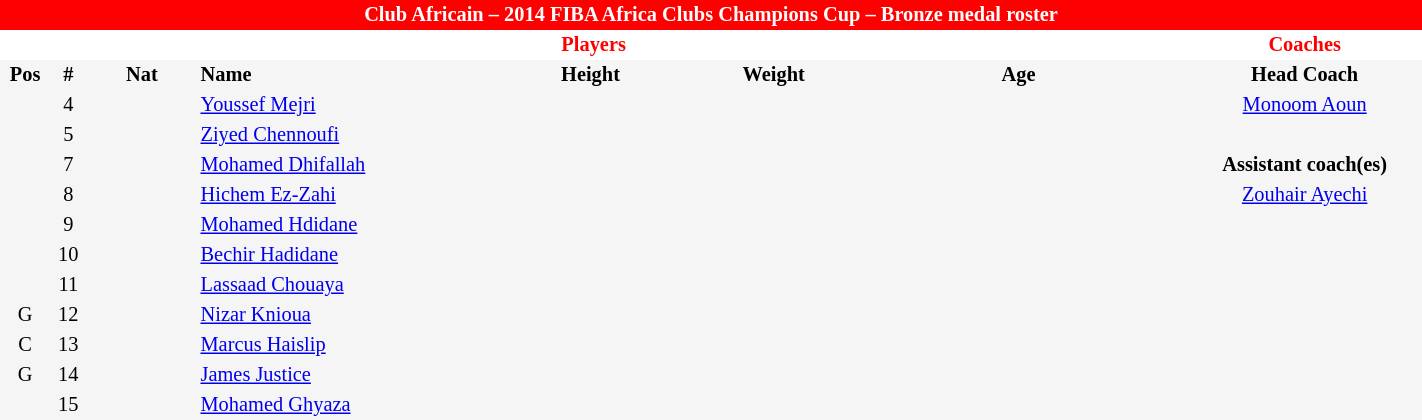<table border=0 cellpadding=2 cellspacing=0  |- bgcolor=#f5f5f5 style="text-align:center; font-size:85%;" width=75%>
<tr>
<td colspan="8" style="background: red; color: white"><strong>Club Africain – 2014 FIBA Africa Clubs Champions Cup – Bronze medal roster</strong></td>
</tr>
<tr>
<td colspan="7" style="background: white; color: red"><strong>Players</strong></td>
<td style="background: white; color: red"><strong>Coaches</strong></td>
</tr>
<tr style="background=#f5f5f5; color: black">
<th width=5px>Pos</th>
<th width=5px>#</th>
<th width=50px>Nat</th>
<th width=135px align=left>Name</th>
<th width=100px>Height</th>
<th width=70px>Weight</th>
<th width=160px>Age</th>
<th width=110px>Head Coach</th>
</tr>
<tr>
<td></td>
<td>4</td>
<td></td>
<td align=left><a href='#'>Youssef Mejri</a></td>
<td><span></span></td>
<td></td>
<td><span></span></td>
<td> <a href='#'>Monoom Aoun</a></td>
</tr>
<tr>
<td></td>
<td>5</td>
<td></td>
<td align=left><a href='#'>Ziyed Chennoufi</a></td>
<td><span></span></td>
<td></td>
<td><span></span></td>
</tr>
<tr>
<td></td>
<td>7</td>
<td></td>
<td align=left><a href='#'>Mohamed Dhifallah</a></td>
<td><span></span></td>
<td></td>
<td><span></span></td>
<td><strong>Assistant coach(es)</strong></td>
</tr>
<tr>
<td></td>
<td>8</td>
<td></td>
<td align=left><a href='#'>Hichem Ez-Zahi</a></td>
<td></td>
<td></td>
<td><span></span></td>
<td> <a href='#'>Zouhair Ayechi</a></td>
</tr>
<tr>
<td></td>
<td>9</td>
<td></td>
<td align=left><a href='#'>Mohamed Hdidane</a></td>
<td><span></span></td>
<td></td>
<td><span></span></td>
</tr>
<tr>
<td></td>
<td>10</td>
<td></td>
<td align=left><a href='#'>Bechir Hadidane</a></td>
<td><span></span></td>
<td></td>
<td><span></span></td>
</tr>
<tr>
<td></td>
<td>11</td>
<td></td>
<td align=left><a href='#'>Lassaad Chouaya</a></td>
<td><span></span></td>
<td></td>
<td><span></span></td>
</tr>
<tr>
<td>G</td>
<td>12</td>
<td></td>
<td align=left><a href='#'>Nizar Knioua</a></td>
<td><span></span></td>
<td><span></span></td>
<td><span></span></td>
<td></td>
</tr>
<tr>
<td>C</td>
<td>13</td>
<td></td>
<td align=left><a href='#'>Marcus Haislip</a></td>
<td><span></span></td>
<td></td>
<td><span></span></td>
</tr>
<tr>
<td>G</td>
<td>14</td>
<td></td>
<td align=left><a href='#'>James Justice</a></td>
<td><span></span></td>
<td></td>
<td><span></span></td>
</tr>
<tr>
<td></td>
<td>15</td>
<td></td>
<td align=left><a href='#'>Mohamed Ghyaza</a></td>
<td><span></span></td>
<td></td>
<td><span></span></td>
</tr>
</table>
